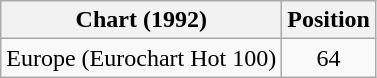<table class="wikitable">
<tr>
<th>Chart (1992)</th>
<th>Position</th>
</tr>
<tr>
<td>Europe (Eurochart Hot 100)</td>
<td align="center">64</td>
</tr>
</table>
